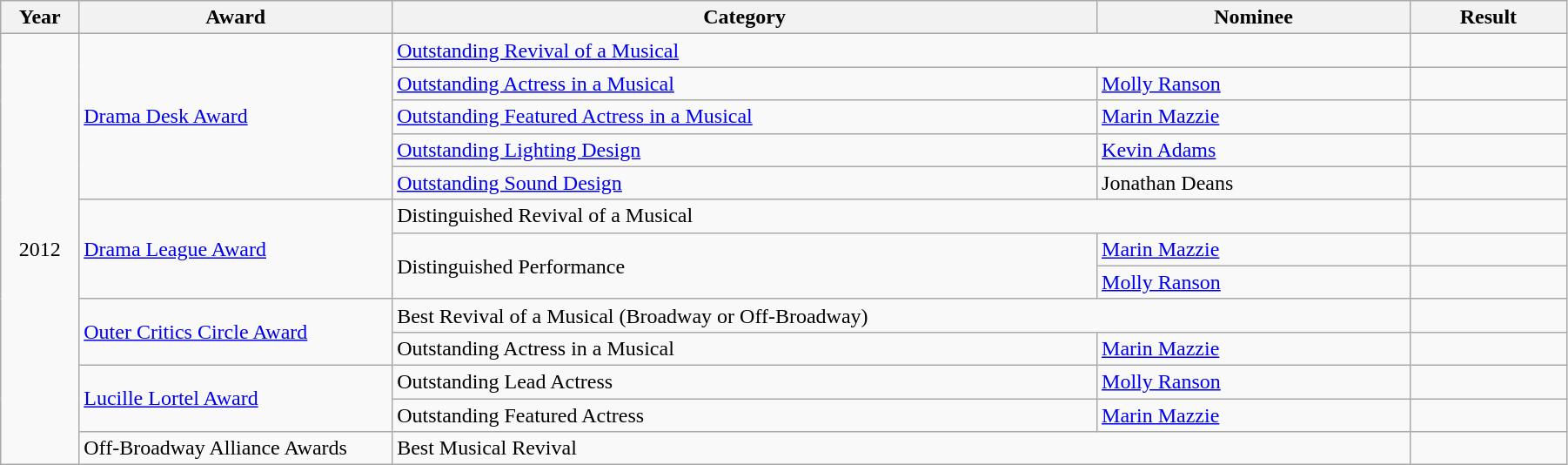<table class="wikitable" style="width:95%;">
<tr>
<th style="width:5%;">Year</th>
<th style="width:20%;">Award</th>
<th style="width:45%;">Category</th>
<th style="width:20%;">Nominee</th>
<th style="width:10%;">Result</th>
</tr>
<tr>
<td rowspan="13" style="text-align:center;">2012</td>
<td rowspan="5"><a href='#'>Drama Desk Award</a></td>
<td colspan="2"><a href='#'>Outstanding Revival of a Musical</a></td>
<td></td>
</tr>
<tr>
<td><a href='#'>Outstanding Actress in a Musical</a></td>
<td><a href='#'>Molly Ranson</a></td>
<td></td>
</tr>
<tr>
<td><a href='#'>Outstanding Featured Actress in a Musical</a></td>
<td><a href='#'>Marin Mazzie</a></td>
<td></td>
</tr>
<tr>
<td><a href='#'>Outstanding Lighting Design</a></td>
<td><a href='#'>Kevin Adams</a></td>
<td></td>
</tr>
<tr>
<td><a href='#'>Outstanding Sound Design</a></td>
<td>Jonathan Deans</td>
<td></td>
</tr>
<tr>
<td rowspan="3"><a href='#'>Drama League Award</a></td>
<td colspan="2">Distinguished Revival of a Musical</td>
<td></td>
</tr>
<tr>
<td rowspan="2">Distinguished Performance</td>
<td><a href='#'>Marin Mazzie</a></td>
<td></td>
</tr>
<tr>
<td><a href='#'>Molly Ranson</a></td>
<td></td>
</tr>
<tr>
<td rowspan="2"><a href='#'>Outer Critics Circle Award</a></td>
<td colspan="2">Best Revival of a Musical (Broadway or Off-Broadway)</td>
<td></td>
</tr>
<tr>
<td>Outstanding Actress in a Musical</td>
<td><a href='#'>Marin Mazzie</a></td>
<td></td>
</tr>
<tr>
<td rowspan="2"><a href='#'>Lucille Lortel Award</a></td>
<td>Outstanding Lead Actress</td>
<td><a href='#'>Molly Ranson</a></td>
<td></td>
</tr>
<tr>
<td>Outstanding Featured Actress</td>
<td><a href='#'>Marin Mazzie</a></td>
<td></td>
</tr>
<tr>
<td>Off-Broadway Alliance Awards</td>
<td colspan="2">Best Musical Revival</td>
<td></td>
</tr>
</table>
